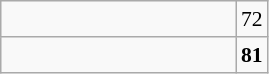<table class="wikitable" style="font-size:90%">
<tr>
<td width=150></td>
<td align=center>72</td>
</tr>
<tr>
<td><strong></strong></td>
<td align=center><strong>81</strong></td>
</tr>
</table>
